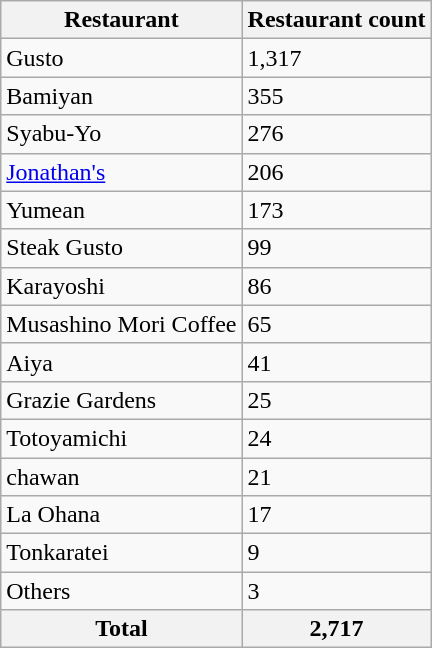<table class="wikitable sortable">
<tr>
<th>Restaurant</th>
<th>Restaurant count</th>
</tr>
<tr>
<td>Gusto</td>
<td>1,317</td>
</tr>
<tr>
<td>Bamiyan</td>
<td>355</td>
</tr>
<tr>
<td>Syabu-Yo</td>
<td>276</td>
</tr>
<tr>
<td><a href='#'>Jonathan's</a></td>
<td>206</td>
</tr>
<tr>
<td>Yumean</td>
<td>173</td>
</tr>
<tr>
<td>Steak Gusto</td>
<td>99</td>
</tr>
<tr>
<td>Karayoshi</td>
<td>86</td>
</tr>
<tr>
<td>Musashino Mori Coffee</td>
<td>65</td>
</tr>
<tr>
<td>Aiya</td>
<td>41</td>
</tr>
<tr>
<td>Grazie Gardens</td>
<td>25</td>
</tr>
<tr>
<td>Totoyamichi</td>
<td>24</td>
</tr>
<tr>
<td>chawan</td>
<td>21</td>
</tr>
<tr>
<td>La Ohana</td>
<td>17</td>
</tr>
<tr>
<td>Tonkaratei</td>
<td>9</td>
</tr>
<tr>
<td>Others</td>
<td>3</td>
</tr>
<tr>
<th>Total</th>
<th>2,717</th>
</tr>
</table>
